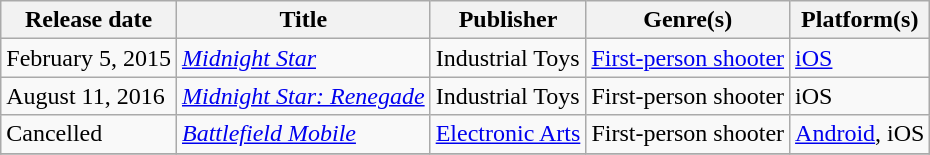<table class="wikitable">
<tr>
<th>Release date</th>
<th>Title</th>
<th>Publisher</th>
<th>Genre(s)</th>
<th>Platform(s)</th>
</tr>
<tr>
<td>February 5, 2015</td>
<td><em><a href='#'>Midnight Star</a></em></td>
<td>Industrial Toys</td>
<td><a href='#'>First-person shooter</a></td>
<td><a href='#'>iOS</a></td>
</tr>
<tr>
<td>August 11, 2016</td>
<td><em><a href='#'>Midnight Star: Renegade</a></em></td>
<td>Industrial Toys</td>
<td>First-person shooter</td>
<td>iOS</td>
</tr>
<tr>
<td>Cancelled</td>
<td><em><a href='#'>Battlefield Mobile</a></em></td>
<td><a href='#'>Electronic Arts</a></td>
<td>First-person shooter</td>
<td><a href='#'>Android</a>, iOS</td>
</tr>
<tr>
</tr>
</table>
